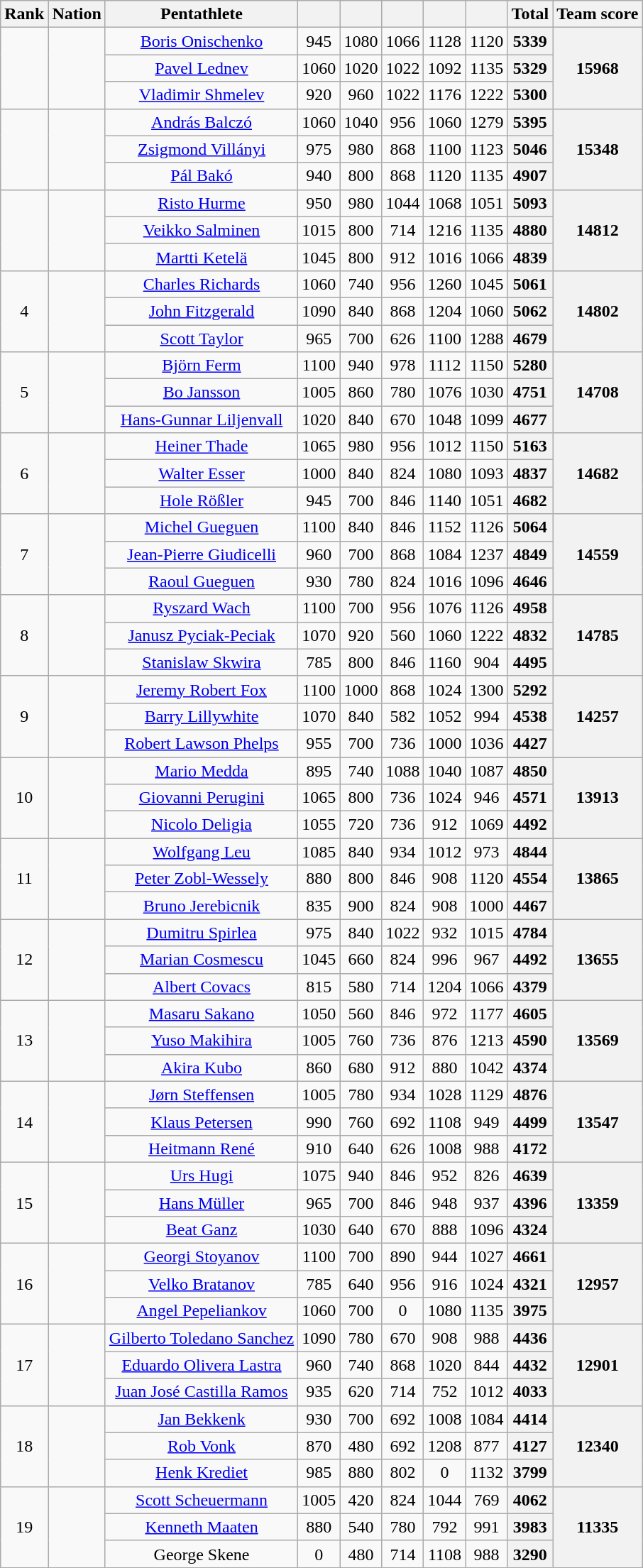<table class="wikitable sortable" style=text-align:center>
<tr>
<th>Rank</th>
<th>Nation</th>
<th>Pentathlete</th>
<th></th>
<th></th>
<th></th>
<th></th>
<th></th>
<th>Total</th>
<th>Team score</th>
</tr>
<tr>
<td rowspan="3"></td>
<td rowspan="3"></td>
<td><a href='#'>Boris Onischenko</a></td>
<td>945</td>
<td>1080</td>
<td>1066</td>
<td>1128</td>
<td>1120</td>
<th>5339</th>
<th rowspan="3">15968</th>
</tr>
<tr>
<td><a href='#'>Pavel Lednev</a></td>
<td>1060</td>
<td>1020</td>
<td>1022</td>
<td>1092</td>
<td>1135</td>
<th>5329</th>
</tr>
<tr>
<td><a href='#'>Vladimir Shmelev</a></td>
<td>920</td>
<td>960</td>
<td>1022</td>
<td>1176</td>
<td>1222</td>
<th>5300</th>
</tr>
<tr>
<td rowspan="3"></td>
<td rowspan="3"></td>
<td><a href='#'>András Balczó</a></td>
<td>1060</td>
<td>1040</td>
<td>956</td>
<td>1060</td>
<td>1279</td>
<th>5395</th>
<th rowspan="3">15348</th>
</tr>
<tr>
<td><a href='#'>Zsigmond Villányi</a></td>
<td>975</td>
<td>980</td>
<td>868</td>
<td>1100</td>
<td>1123</td>
<th>5046</th>
</tr>
<tr>
<td><a href='#'>Pál Bakó</a></td>
<td>940</td>
<td>800</td>
<td>868</td>
<td>1120</td>
<td>1135</td>
<th>4907</th>
</tr>
<tr>
<td rowspan="3"></td>
<td rowspan="3"></td>
<td><a href='#'>Risto Hurme</a></td>
<td>950</td>
<td>980</td>
<td>1044</td>
<td>1068</td>
<td>1051</td>
<th>5093</th>
<th rowspan="3">14812</th>
</tr>
<tr>
<td><a href='#'>Veikko Salminen</a></td>
<td>1015</td>
<td>800</td>
<td>714</td>
<td>1216</td>
<td>1135</td>
<th>4880</th>
</tr>
<tr>
<td><a href='#'>Martti Ketelä</a></td>
<td>1045</td>
<td>800</td>
<td>912</td>
<td>1016</td>
<td>1066</td>
<th>4839</th>
</tr>
<tr>
<td rowspan="3">4</td>
<td rowspan="3"></td>
<td><a href='#'>Charles Richards</a></td>
<td>1060</td>
<td>740</td>
<td>956</td>
<td>1260</td>
<td>1045</td>
<th>5061</th>
<th rowspan="3">14802</th>
</tr>
<tr>
<td><a href='#'>John Fitzgerald</a></td>
<td>1090</td>
<td>840</td>
<td>868</td>
<td>1204</td>
<td>1060</td>
<th>5062</th>
</tr>
<tr>
<td><a href='#'>Scott Taylor</a></td>
<td>965</td>
<td>700</td>
<td>626</td>
<td>1100</td>
<td>1288</td>
<th>4679</th>
</tr>
<tr>
<td rowspan="3">5</td>
<td rowspan="3"></td>
<td><a href='#'>Björn Ferm</a></td>
<td>1100</td>
<td>940</td>
<td>978</td>
<td>1112</td>
<td>1150</td>
<th>5280</th>
<th rowspan="3">14708</th>
</tr>
<tr>
<td><a href='#'>Bo Jansson</a></td>
<td>1005</td>
<td>860</td>
<td>780</td>
<td>1076</td>
<td>1030</td>
<th>4751</th>
</tr>
<tr>
<td><a href='#'>Hans-Gunnar Liljenvall</a></td>
<td>1020</td>
<td>840</td>
<td>670</td>
<td>1048</td>
<td>1099</td>
<th>4677</th>
</tr>
<tr>
<td rowspan="3">6</td>
<td rowspan="3"></td>
<td><a href='#'>Heiner Thade</a></td>
<td>1065</td>
<td>980</td>
<td>956</td>
<td>1012</td>
<td>1150</td>
<th>5163</th>
<th rowspan="3">14682</th>
</tr>
<tr>
<td><a href='#'>Walter Esser</a></td>
<td>1000</td>
<td>840</td>
<td>824</td>
<td>1080</td>
<td>1093</td>
<th>4837</th>
</tr>
<tr>
<td><a href='#'>Hole Rößler</a></td>
<td>945</td>
<td>700</td>
<td>846</td>
<td>1140</td>
<td>1051</td>
<th>4682</th>
</tr>
<tr>
<td rowspan="3">7</td>
<td rowspan="3"></td>
<td><a href='#'>Michel Gueguen</a></td>
<td>1100</td>
<td>840</td>
<td>846</td>
<td>1152</td>
<td>1126</td>
<th>5064</th>
<th rowspan="3">14559</th>
</tr>
<tr>
<td><a href='#'>Jean-Pierre Giudicelli</a></td>
<td>960</td>
<td>700</td>
<td>868</td>
<td>1084</td>
<td>1237</td>
<th>4849</th>
</tr>
<tr>
<td><a href='#'>Raoul Gueguen</a></td>
<td>930</td>
<td>780</td>
<td>824</td>
<td>1016</td>
<td>1096</td>
<th>4646</th>
</tr>
<tr>
<td rowspan="3">8</td>
<td rowspan="3"></td>
<td><a href='#'>Ryszard Wach</a></td>
<td>1100</td>
<td>700</td>
<td>956</td>
<td>1076</td>
<td>1126</td>
<th>4958</th>
<th rowspan="3">14785</th>
</tr>
<tr>
<td><a href='#'>Janusz Pyciak-Peciak</a></td>
<td>1070</td>
<td>920</td>
<td>560</td>
<td>1060</td>
<td>1222</td>
<th>4832</th>
</tr>
<tr>
<td><a href='#'>Stanislaw Skwira</a></td>
<td>785</td>
<td>800</td>
<td>846</td>
<td>1160</td>
<td>904</td>
<th>4495</th>
</tr>
<tr>
<td rowspan="3">9</td>
<td rowspan="3"></td>
<td><a href='#'>Jeremy Robert Fox</a></td>
<td>1100</td>
<td>1000</td>
<td>868</td>
<td>1024</td>
<td>1300</td>
<th>5292</th>
<th rowspan="3">14257</th>
</tr>
<tr>
<td><a href='#'>Barry Lillywhite</a></td>
<td>1070</td>
<td>840</td>
<td>582</td>
<td>1052</td>
<td>994</td>
<th>4538</th>
</tr>
<tr>
<td><a href='#'>Robert Lawson Phelps</a></td>
<td>955</td>
<td>700</td>
<td>736</td>
<td>1000</td>
<td>1036</td>
<th>4427</th>
</tr>
<tr>
<td rowspan="3">10</td>
<td rowspan="3"></td>
<td><a href='#'>Mario Medda</a></td>
<td>895</td>
<td>740</td>
<td>1088</td>
<td>1040</td>
<td>1087</td>
<th>4850</th>
<th rowspan="3">13913</th>
</tr>
<tr>
<td><a href='#'>Giovanni Perugini</a></td>
<td>1065</td>
<td>800</td>
<td>736</td>
<td>1024</td>
<td>946</td>
<th>4571</th>
</tr>
<tr>
<td><a href='#'>Nicolo Deligia</a></td>
<td>1055</td>
<td>720</td>
<td>736</td>
<td>912</td>
<td>1069</td>
<th>4492</th>
</tr>
<tr>
<td rowspan="3">11</td>
<td rowspan="3"></td>
<td><a href='#'>Wolfgang Leu</a></td>
<td>1085</td>
<td>840</td>
<td>934</td>
<td>1012</td>
<td>973</td>
<th>4844</th>
<th rowspan="3">13865</th>
</tr>
<tr>
<td><a href='#'>Peter Zobl-Wessely</a></td>
<td>880</td>
<td>800</td>
<td>846</td>
<td>908</td>
<td>1120</td>
<th>4554</th>
</tr>
<tr>
<td><a href='#'>Bruno Jerebicnik</a></td>
<td>835</td>
<td>900</td>
<td>824</td>
<td>908</td>
<td>1000</td>
<th>4467</th>
</tr>
<tr>
<td rowspan="3">12</td>
<td rowspan="3"></td>
<td><a href='#'>Dumitru Spirlea</a></td>
<td>975</td>
<td>840</td>
<td>1022</td>
<td>932</td>
<td>1015</td>
<th>4784</th>
<th rowspan="3">13655</th>
</tr>
<tr>
<td><a href='#'>Marian Cosmescu</a></td>
<td>1045</td>
<td>660</td>
<td>824</td>
<td>996</td>
<td>967</td>
<th>4492</th>
</tr>
<tr>
<td><a href='#'>Albert Covacs</a></td>
<td>815</td>
<td>580</td>
<td>714</td>
<td>1204</td>
<td>1066</td>
<th>4379</th>
</tr>
<tr>
<td rowspan="3">13</td>
<td rowspan="3"></td>
<td><a href='#'>Masaru Sakano</a></td>
<td>1050</td>
<td>560</td>
<td>846</td>
<td>972</td>
<td>1177</td>
<th>4605</th>
<th rowspan="3">13569</th>
</tr>
<tr>
<td><a href='#'>Yuso Makihira</a></td>
<td>1005</td>
<td>760</td>
<td>736</td>
<td>876</td>
<td>1213</td>
<th>4590</th>
</tr>
<tr>
<td><a href='#'>Akira Kubo</a></td>
<td>860</td>
<td>680</td>
<td>912</td>
<td>880</td>
<td>1042</td>
<th>4374</th>
</tr>
<tr>
<td rowspan="3">14</td>
<td rowspan="3"></td>
<td><a href='#'>Jørn Steffensen</a></td>
<td>1005</td>
<td>780</td>
<td>934</td>
<td>1028</td>
<td>1129</td>
<th>4876</th>
<th rowspan="3">13547</th>
</tr>
<tr>
<td><a href='#'>Klaus Petersen</a></td>
<td>990</td>
<td>760</td>
<td>692</td>
<td>1108</td>
<td>949</td>
<th>4499</th>
</tr>
<tr>
<td><a href='#'>Heitmann René</a></td>
<td>910</td>
<td>640</td>
<td>626</td>
<td>1008</td>
<td>988</td>
<th>4172</th>
</tr>
<tr>
<td rowspan="3">15</td>
<td rowspan="3"></td>
<td><a href='#'>Urs Hugi</a></td>
<td>1075</td>
<td>940</td>
<td>846</td>
<td>952</td>
<td>826</td>
<th>4639</th>
<th rowspan="3">13359</th>
</tr>
<tr>
<td><a href='#'>Hans Müller</a></td>
<td>965</td>
<td>700</td>
<td>846</td>
<td>948</td>
<td>937</td>
<th>4396</th>
</tr>
<tr>
<td><a href='#'>Beat Ganz</a></td>
<td>1030</td>
<td>640</td>
<td>670</td>
<td>888</td>
<td>1096</td>
<th>4324</th>
</tr>
<tr>
<td rowspan="3">16</td>
<td rowspan="3"></td>
<td><a href='#'>Georgi Stoyanov</a></td>
<td>1100</td>
<td>700</td>
<td>890</td>
<td>944</td>
<td>1027</td>
<th>4661</th>
<th rowspan="3">12957</th>
</tr>
<tr>
<td><a href='#'>Velko Bratanov</a></td>
<td>785</td>
<td>640</td>
<td>956</td>
<td>916</td>
<td>1024</td>
<th>4321</th>
</tr>
<tr>
<td><a href='#'>Angel Pepeliankov</a></td>
<td>1060</td>
<td>700</td>
<td>0</td>
<td>1080</td>
<td>1135</td>
<th>3975</th>
</tr>
<tr>
<td rowspan="3">17</td>
<td rowspan="3"></td>
<td><a href='#'>Gilberto Toledano Sanchez</a></td>
<td>1090</td>
<td>780</td>
<td>670</td>
<td>908</td>
<td>988</td>
<th>4436</th>
<th rowspan="3">12901</th>
</tr>
<tr>
<td><a href='#'>Eduardo Olivera Lastra</a></td>
<td>960</td>
<td>740</td>
<td>868</td>
<td>1020</td>
<td>844</td>
<th>4432</th>
</tr>
<tr>
<td><a href='#'>Juan José Castilla Ramos</a></td>
<td>935</td>
<td>620</td>
<td>714</td>
<td>752</td>
<td>1012</td>
<th>4033</th>
</tr>
<tr>
<td rowspan="3">18</td>
<td rowspan="3"></td>
<td><a href='#'>Jan Bekkenk</a></td>
<td>930</td>
<td>700</td>
<td>692</td>
<td>1008</td>
<td>1084</td>
<th>4414</th>
<th rowspan="3">12340</th>
</tr>
<tr>
<td><a href='#'>Rob Vonk</a></td>
<td>870</td>
<td>480</td>
<td>692</td>
<td>1208</td>
<td>877</td>
<th>4127</th>
</tr>
<tr>
<td><a href='#'>Henk Krediet</a></td>
<td>985</td>
<td>880</td>
<td>802</td>
<td>0</td>
<td>1132</td>
<th>3799</th>
</tr>
<tr>
<td rowspan="3">19</td>
<td rowspan="3"></td>
<td><a href='#'>Scott Scheuermann</a></td>
<td>1005</td>
<td>420</td>
<td>824</td>
<td>1044</td>
<td>769</td>
<th>4062</th>
<th rowspan="3">11335</th>
</tr>
<tr>
<td><a href='#'>Kenneth Maaten</a></td>
<td>880</td>
<td>540</td>
<td>780</td>
<td>792</td>
<td>991</td>
<th>3983</th>
</tr>
<tr>
<td>George Skene</td>
<td>0</td>
<td>480</td>
<td>714</td>
<td>1108</td>
<td>988</td>
<th>3290</th>
</tr>
</table>
